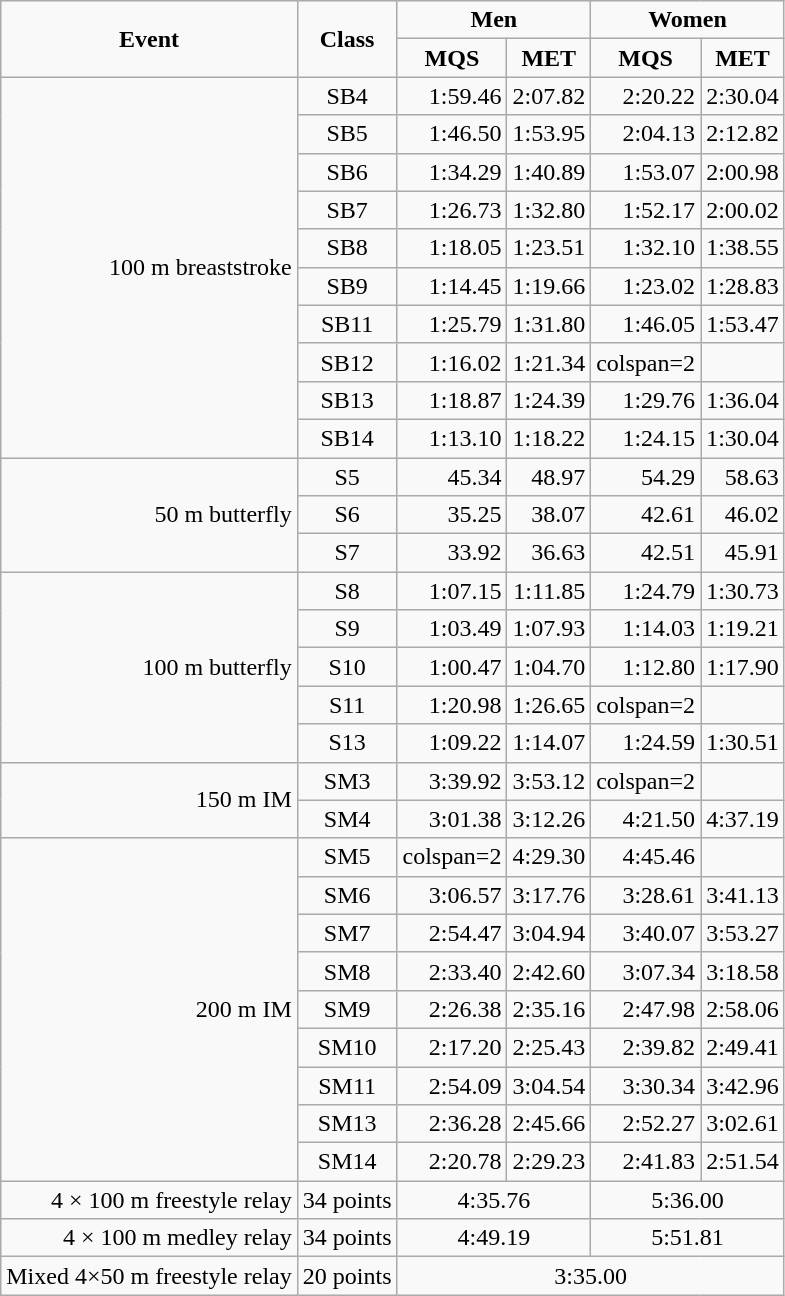<table class="wikitable" style="text-align:right">
<tr>
<td align="center" rowspan="2"><strong>Event</strong></td>
<td align="center" rowspan="2"><strong>Class</strong></td>
<td align="center" colspan="2"><strong>Men</strong></td>
<td align="center" colspan="2"><strong>Women</strong></td>
</tr>
<tr>
<td align="center"><strong>MQS</strong></td>
<td align="center"><strong>MET</strong></td>
<td align="center"><strong>MQS</strong></td>
<td align="center"><strong>MET</strong></td>
</tr>
<tr>
<td rowspan="10">100 m breaststroke</td>
<td align="center">SB4</td>
<td>1:59.46</td>
<td>2:07.82</td>
<td>2:20.22</td>
<td>2:30.04</td>
</tr>
<tr>
<td align="center">SB5</td>
<td>1:46.50</td>
<td>1:53.95</td>
<td>2:04.13</td>
<td>2:12.82</td>
</tr>
<tr>
<td align="center">SB6</td>
<td>1:34.29</td>
<td>1:40.89</td>
<td>1:53.07</td>
<td>2:00.98</td>
</tr>
<tr>
<td align="center">SB7</td>
<td>1:26.73</td>
<td>1:32.80</td>
<td>1:52.17</td>
<td>2:00.02</td>
</tr>
<tr>
<td align="center">SB8</td>
<td>1:18.05</td>
<td>1:23.51</td>
<td>1:32.10</td>
<td>1:38.55</td>
</tr>
<tr>
<td align="center">SB9</td>
<td>1:14.45</td>
<td>1:19.66</td>
<td>1:23.02</td>
<td>1:28.83</td>
</tr>
<tr>
<td align="center">SB11</td>
<td>1:25.79</td>
<td>1:31.80</td>
<td>1:46.05</td>
<td>1:53.47</td>
</tr>
<tr>
<td align="center">SB12</td>
<td>1:16.02</td>
<td>1:21.34</td>
<td>colspan=2 </td>
</tr>
<tr>
<td align="center">SB13</td>
<td>1:18.87</td>
<td>1:24.39</td>
<td>1:29.76</td>
<td>1:36.04</td>
</tr>
<tr>
<td align="center">SB14</td>
<td>1:13.10</td>
<td>1:18.22</td>
<td>1:24.15</td>
<td>1:30.04</td>
</tr>
<tr>
<td rowspan="3">50 m butterfly</td>
<td align="center">S5</td>
<td>45.34</td>
<td>48.97</td>
<td>54.29</td>
<td>58.63</td>
</tr>
<tr>
<td align="center">S6</td>
<td>35.25</td>
<td>38.07</td>
<td>42.61</td>
<td>46.02</td>
</tr>
<tr>
<td align="center">S7</td>
<td>33.92</td>
<td>36.63</td>
<td>42.51</td>
<td>45.91</td>
</tr>
<tr>
<td rowspan="5">100 m butterfly</td>
<td align="center">S8</td>
<td>1:07.15</td>
<td>1:11.85</td>
<td>1:24.79</td>
<td>1:30.73</td>
</tr>
<tr>
<td align="center">S9</td>
<td>1:03.49</td>
<td>1:07.93</td>
<td>1:14.03</td>
<td>1:19.21</td>
</tr>
<tr>
<td align="center">S10</td>
<td>1:00.47</td>
<td>1:04.70</td>
<td>1:12.80</td>
<td>1:17.90</td>
</tr>
<tr>
<td align="center">S11</td>
<td>1:20.98</td>
<td>1:26.65</td>
<td>colspan=2 </td>
</tr>
<tr>
<td align="center">S13</td>
<td>1:09.22</td>
<td>1:14.07</td>
<td>1:24.59</td>
<td>1:30.51</td>
</tr>
<tr>
<td rowspan="2">150 m IM</td>
<td align="center">SM3</td>
<td>3:39.92</td>
<td>3:53.12</td>
<td>colspan=2 </td>
</tr>
<tr>
<td align="center">SM4</td>
<td>3:01.38</td>
<td>3:12.26</td>
<td>4:21.50</td>
<td>4:37.19</td>
</tr>
<tr>
<td rowspan="9">200 m IM</td>
<td align="center">SM5</td>
<td>colspan=2 </td>
<td>4:29.30</td>
<td>4:45.46</td>
</tr>
<tr>
<td align="center">SM6</td>
<td>3:06.57</td>
<td>3:17.76</td>
<td>3:28.61</td>
<td>3:41.13</td>
</tr>
<tr>
<td align="center">SM7</td>
<td>2:54.47</td>
<td>3:04.94</td>
<td>3:40.07</td>
<td>3:53.27</td>
</tr>
<tr>
<td align="center">SM8</td>
<td>2:33.40</td>
<td>2:42.60</td>
<td>3:07.34</td>
<td>3:18.58</td>
</tr>
<tr>
<td align="center">SM9</td>
<td>2:26.38</td>
<td>2:35.16</td>
<td>2:47.98</td>
<td>2:58.06</td>
</tr>
<tr>
<td align="center">SM10</td>
<td>2:17.20</td>
<td>2:25.43</td>
<td>2:39.82</td>
<td>2:49.41</td>
</tr>
<tr>
<td align="center">SM11</td>
<td>2:54.09</td>
<td>3:04.54</td>
<td>3:30.34</td>
<td>3:42.96</td>
</tr>
<tr>
<td align="center">SM13</td>
<td>2:36.28</td>
<td>2:45.66</td>
<td>2:52.27</td>
<td>3:02.61</td>
</tr>
<tr>
<td align="center">SM14</td>
<td>2:20.78</td>
<td>2:29.23</td>
<td>2:41.83</td>
<td>2:51.54</td>
</tr>
<tr>
<td>4 × 100 m freestyle relay</td>
<td align="center">34 points</td>
<td colspan=2 align="center">4:35.76</td>
<td colspan=2 align="center">5:36.00</td>
</tr>
<tr>
<td>4 × 100 m medley relay</td>
<td align="center">34 points</td>
<td colspan=2 align="center">4:49.19</td>
<td colspan=2 align="center">5:51.81</td>
</tr>
<tr>
<td>Mixed 4×50 m freestyle relay</td>
<td align="center">20 points</td>
<td colspan=4 align="center">3:35.00</td>
</tr>
</table>
